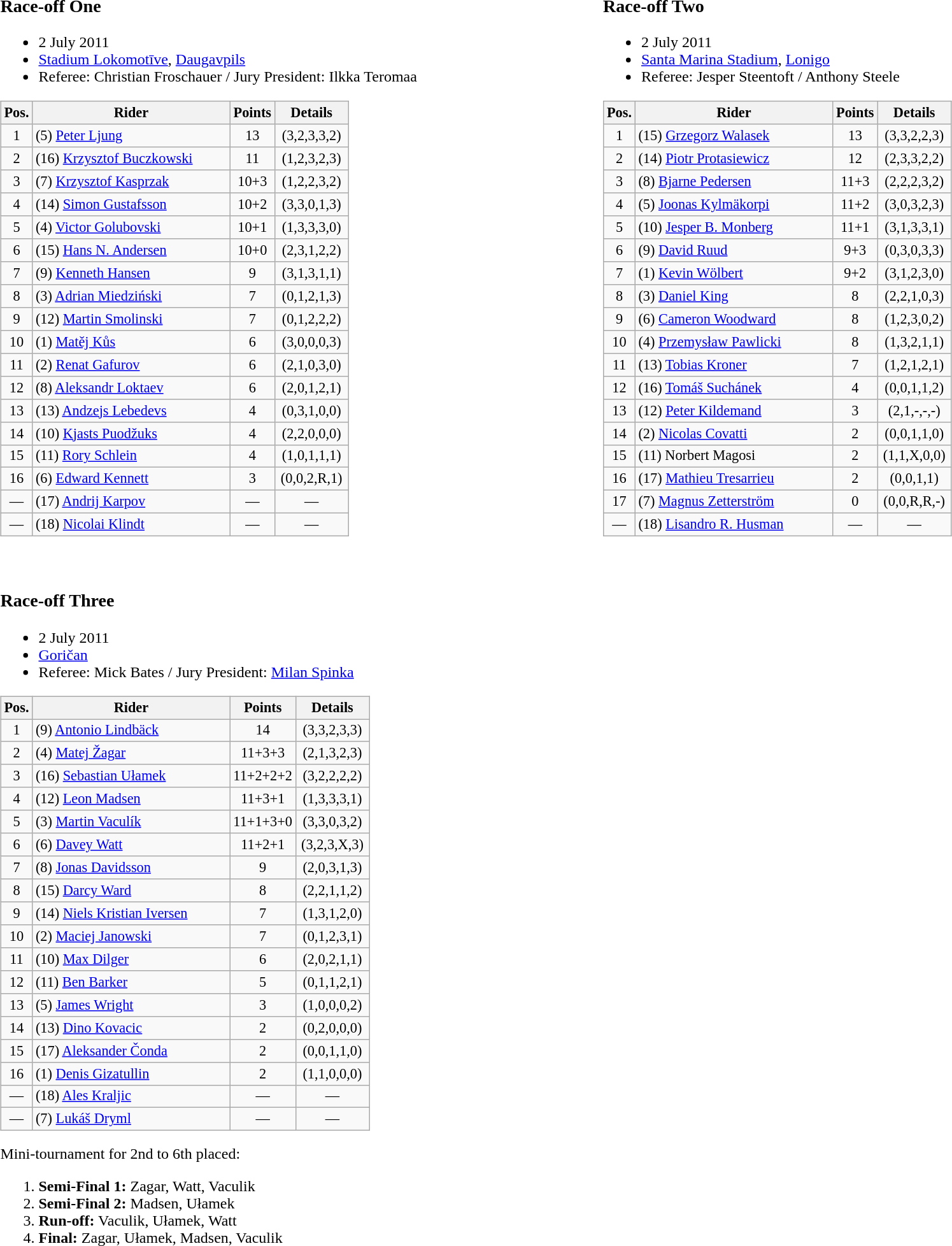<table width=100%>
<tr>
<td width=50% valign=top><br><h3>Race-off One</h3><ul><li>2 July 2011</li><li> <a href='#'>Stadium Lokomotīve</a>, <a href='#'>Daugavpils</a></li><li>Referee: Christian Froschauer / Jury President: Ilkka Teromaa</li></ul><table class=wikitable style="font-size:93%;">
<tr>
<th width=25px>Pos.</th>
<th width=200px>Rider</th>
<th width=40px>Points</th>
<th width=70px>Details</th>
</tr>
<tr align=center >
<td>1</td>
<td align=left> (5) <a href='#'>Peter Ljung</a></td>
<td>13</td>
<td>(3,2,3,3,2)</td>
</tr>
<tr align=center >
<td>2</td>
<td align=left> (16) <a href='#'>Krzysztof Buczkowski</a></td>
<td>11</td>
<td>(1,2,3,2,3)</td>
</tr>
<tr align=center >
<td>3</td>
<td align=left> (7) <a href='#'>Krzysztof Kasprzak</a></td>
<td>10+3</td>
<td>(1,2,2,3,2)</td>
</tr>
<tr align=center >
<td>4</td>
<td align=left> (14) <a href='#'>Simon Gustafsson</a></td>
<td>10+2</td>
<td>(3,3,0,1,3)</td>
</tr>
<tr align=center >
<td>5</td>
<td align=left> (4) <a href='#'>Victor Golubovski</a></td>
<td>10+1</td>
<td>(1,3,3,3,0)</td>
</tr>
<tr align=center >
<td>6</td>
<td align=left> (15) <a href='#'>Hans N. Andersen</a></td>
<td>10+0</td>
<td>(2,3,1,2,2)</td>
</tr>
<tr align=center>
<td>7</td>
<td align=left> (9) <a href='#'>Kenneth Hansen</a></td>
<td>9</td>
<td>(3,1,3,1,1)</td>
</tr>
<tr align=center>
<td>8</td>
<td align=left> (3) <a href='#'>Adrian Miedziński</a></td>
<td>7</td>
<td>(0,1,2,1,3)</td>
</tr>
<tr align=center>
<td>9</td>
<td align=left> (12) <a href='#'>Martin Smolinski</a></td>
<td>7</td>
<td>(0,1,2,2,2)</td>
</tr>
<tr align=center>
<td>10</td>
<td align=left> (1) <a href='#'>Matěj Kůs</a></td>
<td>6</td>
<td>(3,0,0,0,3)</td>
</tr>
<tr align=center>
<td>11</td>
<td align=left> (2) <a href='#'>Renat Gafurov</a></td>
<td>6</td>
<td>(2,1,0,3,0)</td>
</tr>
<tr align=center>
<td>12</td>
<td align=left> (8) <a href='#'>Aleksandr Loktaev</a></td>
<td>6</td>
<td>(2,0,1,2,1)</td>
</tr>
<tr align=center>
<td>13</td>
<td align=left> (13) <a href='#'>Andzejs Lebedevs</a></td>
<td>4</td>
<td>(0,3,1,0,0)</td>
</tr>
<tr align=center>
<td>14</td>
<td align=left> (10) <a href='#'>Kjasts Puodžuks</a></td>
<td>4</td>
<td>(2,2,0,0,0)</td>
</tr>
<tr align=center>
<td>15</td>
<td align=left> (11) <a href='#'>Rory Schlein</a></td>
<td>4</td>
<td>(1,0,1,1,1)</td>
</tr>
<tr align=center>
<td>16</td>
<td align=left> (6) <a href='#'>Edward Kennett</a></td>
<td>3</td>
<td>(0,0,2,R,1)</td>
</tr>
<tr align=center>
<td>—</td>
<td align=left> (17) <a href='#'>Andrij Karpov</a></td>
<td>—</td>
<td>—</td>
</tr>
<tr align=center>
<td>—</td>
<td align=left> (18) <a href='#'>Nicolai Klindt</a></td>
<td>—</td>
<td>—</td>
</tr>
</table>
</td>
<td width=50% valign=top><br><h3>Race-off Two</h3><ul><li>2 July 2011</li><li> <a href='#'>Santa Marina Stadium</a>, <a href='#'>Lonigo</a></li><li>Referee: Jesper Steentoft / Anthony Steele</li></ul><table class=wikitable style="font-size:93%;">
<tr>
<th width=25px>Pos.</th>
<th width=200px>Rider</th>
<th width=40px>Points</th>
<th width=70px>Details</th>
</tr>
<tr align=center >
<td>1</td>
<td align=left> (15) <a href='#'>Grzegorz Walasek</a></td>
<td>13</td>
<td>(3,3,2,2,3)</td>
</tr>
<tr align=center >
<td>2</td>
<td align=left> (14) <a href='#'>Piotr Protasiewicz</a></td>
<td>12</td>
<td>(2,3,3,2,2)</td>
</tr>
<tr align=center >
<td>3</td>
<td align=left> (8) <a href='#'>Bjarne Pedersen</a></td>
<td>11+3</td>
<td>(2,2,2,3,2)</td>
</tr>
<tr align=center >
<td>4</td>
<td align=left> (5) <a href='#'>Joonas Kylmäkorpi</a></td>
<td>11+2</td>
<td>(3,0,3,2,3)</td>
</tr>
<tr align=center >
<td>5</td>
<td align=left> (10) <a href='#'>Jesper B. Monberg</a></td>
<td>11+1</td>
<td>(3,1,3,3,1)</td>
</tr>
<tr align=center >
<td>6</td>
<td align=left> (9) <a href='#'>David Ruud</a></td>
<td>9+3</td>
<td>(0,3,0,3,3)</td>
</tr>
<tr align=center>
<td>7</td>
<td align=left> (1) <a href='#'>Kevin Wölbert</a></td>
<td>9+2</td>
<td>(3,1,2,3,0)</td>
</tr>
<tr align=center>
<td>8</td>
<td align=left> (3) <a href='#'>Daniel King</a></td>
<td>8</td>
<td>(2,2,1,0,3)</td>
</tr>
<tr align=center>
<td>9</td>
<td align=left> (6) <a href='#'>Cameron Woodward</a></td>
<td>8</td>
<td>(1,2,3,0,2)</td>
</tr>
<tr align=center>
<td>10</td>
<td align=left> (4) <a href='#'>Przemysław Pawlicki</a></td>
<td>8</td>
<td>(1,3,2,1,1)</td>
</tr>
<tr align=center>
<td>11</td>
<td align=left> (13) <a href='#'>Tobias Kroner</a></td>
<td>7</td>
<td>(1,2,1,2,1)</td>
</tr>
<tr align=center>
<td>12</td>
<td align=left> (16) <a href='#'>Tomáš Suchánek</a></td>
<td>4</td>
<td>(0,0,1,1,2)</td>
</tr>
<tr align=center>
<td>13</td>
<td align=left> (12) <a href='#'>Peter Kildemand</a></td>
<td>3</td>
<td>(2,1,-,-,-)</td>
</tr>
<tr align=center>
<td>14</td>
<td align=left> (2) <a href='#'>Nicolas Covatti</a></td>
<td>2</td>
<td>(0,0,1,1,0)</td>
</tr>
<tr align=center>
<td>15</td>
<td align=left> (11) Norbert Magosi</td>
<td>2</td>
<td>(1,1,X,0,0)</td>
</tr>
<tr align=center>
<td>16</td>
<td align=left> (17) <a href='#'>Mathieu Tresarrieu</a></td>
<td>2</td>
<td>(0,0,1,1)</td>
</tr>
<tr align=center>
<td>17</td>
<td align=left> (7) <a href='#'>Magnus Zetterström</a></td>
<td>0</td>
<td>(0,0,R,R,-)</td>
</tr>
<tr align=center>
<td>—</td>
<td align=left> (18) <a href='#'>Lisandro R. Husman</a></td>
<td>—</td>
<td>—</td>
</tr>
</table>
</td>
</tr>
<tr>
<td valign=top><br><h3>Race-off Three</h3><ul><li>2 July 2011</li><li> <a href='#'>Goričan</a></li><li>Referee: Mick Bates / Jury President: <a href='#'>Milan Spinka</a></li></ul><table class=wikitable style="font-size:93%;">
<tr>
<th width=25px>Pos.</th>
<th width=200px>Rider</th>
<th width=40px>Points</th>
<th width=70px>Details</th>
</tr>
<tr align=center >
<td>1</td>
<td align=left> (9) <a href='#'>Antonio Lindbäck</a></td>
<td>14</td>
<td>(3,3,2,3,3)</td>
</tr>
<tr align=center >
<td>2</td>
<td align=left> (4) <a href='#'>Matej Žagar</a></td>
<td>11+3+3</td>
<td>(2,1,3,2,3)</td>
</tr>
<tr align=center >
<td>3</td>
<td align=left> (16) <a href='#'>Sebastian Ułamek</a></td>
<td>11+2+2+2</td>
<td>(3,2,2,2,2)</td>
</tr>
<tr align=center >
<td>4</td>
<td align=left> (12) <a href='#'>Leon Madsen</a></td>
<td>11+3+1</td>
<td>(1,3,3,3,1)</td>
</tr>
<tr align=center >
<td>5</td>
<td align=left> (3) <a href='#'>Martin Vaculík</a></td>
<td>11+1+3+0</td>
<td>(3,3,0,3,2)</td>
</tr>
<tr align=center >
<td>6</td>
<td align=left> (6) <a href='#'>Davey Watt</a></td>
<td>11+2+1</td>
<td>(3,2,3,X,3)</td>
</tr>
<tr align=center>
<td>7</td>
<td align=left> (8) <a href='#'>Jonas Davidsson</a></td>
<td>9</td>
<td>(2,0,3,1,3)</td>
</tr>
<tr align=center>
<td>8</td>
<td align=left> (15) <a href='#'>Darcy Ward</a></td>
<td>8</td>
<td>(2,2,1,1,2)</td>
</tr>
<tr align=center>
<td>9</td>
<td align=left> (14) <a href='#'>Niels Kristian Iversen</a></td>
<td>7</td>
<td>(1,3,1,2,0)</td>
</tr>
<tr align=center>
<td>10</td>
<td align=left> (2) <a href='#'>Maciej Janowski</a></td>
<td>7</td>
<td>(0,1,2,3,1)</td>
</tr>
<tr align=center>
<td>11</td>
<td align=left> (10) <a href='#'>Max Dilger</a></td>
<td>6</td>
<td>(2,0,2,1,1)</td>
</tr>
<tr align=center>
<td>12</td>
<td align=left> (11) <a href='#'>Ben Barker</a></td>
<td>5</td>
<td>(0,1,1,2,1)</td>
</tr>
<tr align=center>
<td>13</td>
<td align=left> (5) <a href='#'>James Wright</a></td>
<td>3</td>
<td>(1,0,0,0,2)</td>
</tr>
<tr align=center>
<td>14</td>
<td align=left> (13) <a href='#'>Dino Kovacic</a></td>
<td>2</td>
<td>(0,2,0,0,0)</td>
</tr>
<tr align=center>
<td>15</td>
<td align=left> (17) <a href='#'>Aleksander Čonda</a></td>
<td>2</td>
<td>(0,0,1,1,0)</td>
</tr>
<tr align=center>
<td>16</td>
<td align=left> (1) <a href='#'>Denis Gizatullin</a></td>
<td>2</td>
<td>(1,1,0,0,0)</td>
</tr>
<tr align=center>
<td>—</td>
<td align=left> (18) <a href='#'>Ales Kraljic</a></td>
<td>—</td>
<td>—</td>
</tr>
<tr align=center>
<td>—</td>
<td align=left> (7) <a href='#'>Lukáš Dryml</a></td>
<td>—</td>
<td>—</td>
</tr>
</table>
Mini-tournament for 2nd to 6th placed:<ol><li><strong>Semi-Final 1:</strong> Zagar, Watt, Vaculik</li><li><strong>Semi-Final 2:</strong> Madsen, Ułamek</li><li><strong>Run-off:</strong> Vaculik, Ułamek, Watt</li><li><strong>Final:</strong> Zagar, Ułamek, Madsen, Vaculik</li></ol></td>
<td valign=top></td>
</tr>
</table>
